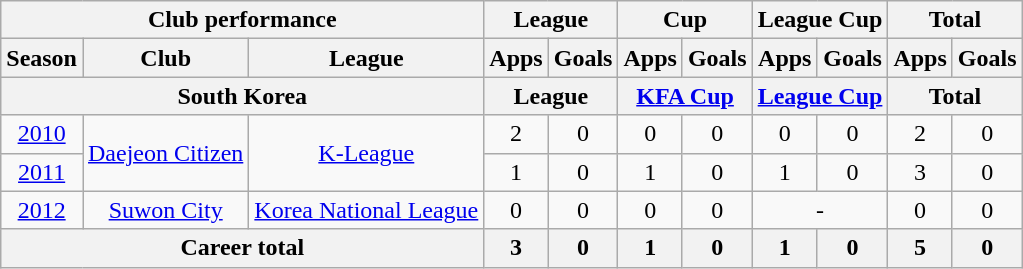<table class="wikitable" style="text-align:center">
<tr>
<th colspan=3>Club performance</th>
<th colspan=2>League</th>
<th colspan=2>Cup</th>
<th colspan=2>League Cup</th>
<th colspan=2>Total</th>
</tr>
<tr>
<th>Season</th>
<th>Club</th>
<th>League</th>
<th>Apps</th>
<th>Goals</th>
<th>Apps</th>
<th>Goals</th>
<th>Apps</th>
<th>Goals</th>
<th>Apps</th>
<th>Goals</th>
</tr>
<tr>
<th colspan=3>South Korea</th>
<th colspan=2>League</th>
<th colspan=2><a href='#'>KFA Cup</a></th>
<th colspan=2><a href='#'>League Cup</a></th>
<th colspan=2>Total</th>
</tr>
<tr>
<td><a href='#'>2010</a></td>
<td rowspan="2"><a href='#'>Daejeon Citizen</a></td>
<td rowspan="2"><a href='#'>K-League</a></td>
<td>2</td>
<td>0</td>
<td>0</td>
<td>0</td>
<td>0</td>
<td>0</td>
<td>2</td>
<td>0</td>
</tr>
<tr>
<td><a href='#'>2011</a></td>
<td>1</td>
<td>0</td>
<td>1</td>
<td>0</td>
<td>1</td>
<td>0</td>
<td>3</td>
<td>0</td>
</tr>
<tr>
<td><a href='#'>2012</a></td>
<td><a href='#'>Suwon City</a></td>
<td><a href='#'>Korea National League</a></td>
<td>0</td>
<td>0</td>
<td>0</td>
<td>0</td>
<td colspan="2">-</td>
<td>0</td>
<td>0</td>
</tr>
<tr>
<th colspan=3>Career total</th>
<th>3</th>
<th>0</th>
<th>1</th>
<th>0</th>
<th>1</th>
<th>0</th>
<th>5</th>
<th>0</th>
</tr>
</table>
